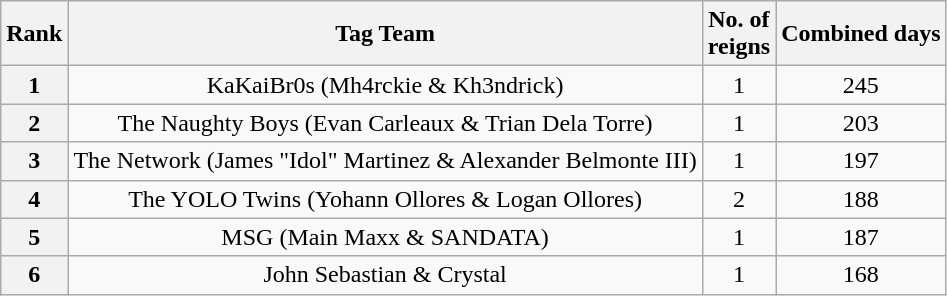<table class="wikitable sortable" style="text-align: center">
<tr>
<th>Rank</th>
<th>Tag Team</th>
<th>No. of<br>reigns</th>
<th>Combined days</th>
</tr>
<tr>
<th>1</th>
<td>KaKaiBr0s (Mh4rckie & Kh3ndrick)</td>
<td>1</td>
<td>245</td>
</tr>
<tr>
<th>2</th>
<td>The Naughty Boys (Evan Carleaux & Trian Dela Torre)</td>
<td>1</td>
<td>203</td>
</tr>
<tr>
<th>3</th>
<td>The Network (James "Idol" Martinez & Alexander Belmonte III)</td>
<td>1</td>
<td>197</td>
</tr>
<tr>
<th>4</th>
<td>The YOLO Twins (Yohann Ollores & Logan Ollores)</td>
<td>2</td>
<td>188</td>
</tr>
<tr>
<th>5</th>
<td>MSG (Main Maxx & SANDATA)</td>
<td>1</td>
<td>187</td>
</tr>
<tr>
<th>6</th>
<td>John Sebastian & Crystal</td>
<td>1</td>
<td>168</td>
</tr>
</table>
